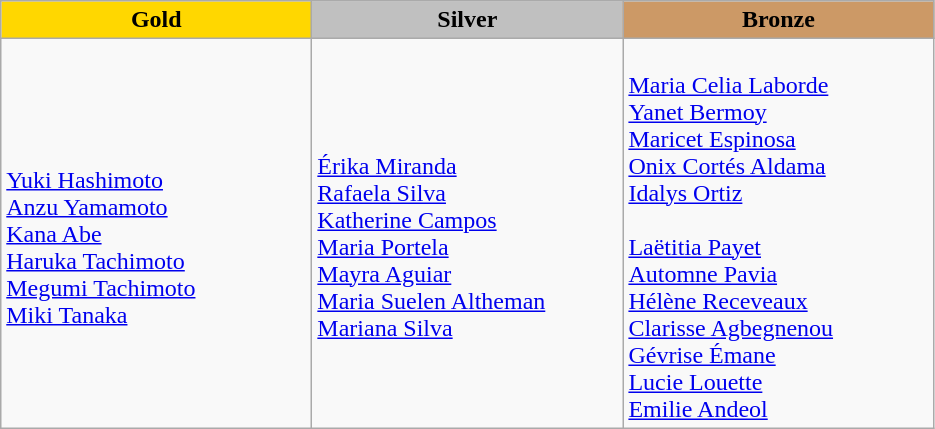<table class="wikitable" style="text-align:left">
<tr align="center">
<td width=200 bgcolor=gold><strong>Gold</strong></td>
<td width=200 bgcolor=silver><strong>Silver</strong></td>
<td width=200 bgcolor=CC9966><strong>Bronze</strong></td>
</tr>
<tr>
<td><br><a href='#'>Yuki Hashimoto</a><br><a href='#'>Anzu Yamamoto</a><br><a href='#'>Kana Abe</a><br><a href='#'>Haruka Tachimoto</a><br><a href='#'>Megumi Tachimoto</a><br><a href='#'>Miki Tanaka</a></td>
<td><br><a href='#'>Érika Miranda</a><br><a href='#'>Rafaela Silva</a><br><a href='#'>Katherine Campos</a><br><a href='#'>Maria Portela</a><br><a href='#'>Mayra Aguiar</a><br><a href='#'>Maria Suelen Altheman</a><br><a href='#'>Mariana Silva</a></td>
<td><br><a href='#'>Maria Celia Laborde</a><br><a href='#'>Yanet Bermoy</a><br><a href='#'>Maricet Espinosa</a><br><a href='#'>Onix Cortés Aldama</a><br><a href='#'>Idalys Ortiz</a><br><br><a href='#'>Laëtitia Payet</a><br><a href='#'>Automne Pavia</a><br><a href='#'>Hélène Receveaux</a><br><a href='#'>Clarisse Agbegnenou</a><br><a href='#'>Gévrise Émane</a><br><a href='#'>Lucie Louette</a><br><a href='#'>Emilie Andeol</a></td>
</tr>
</table>
